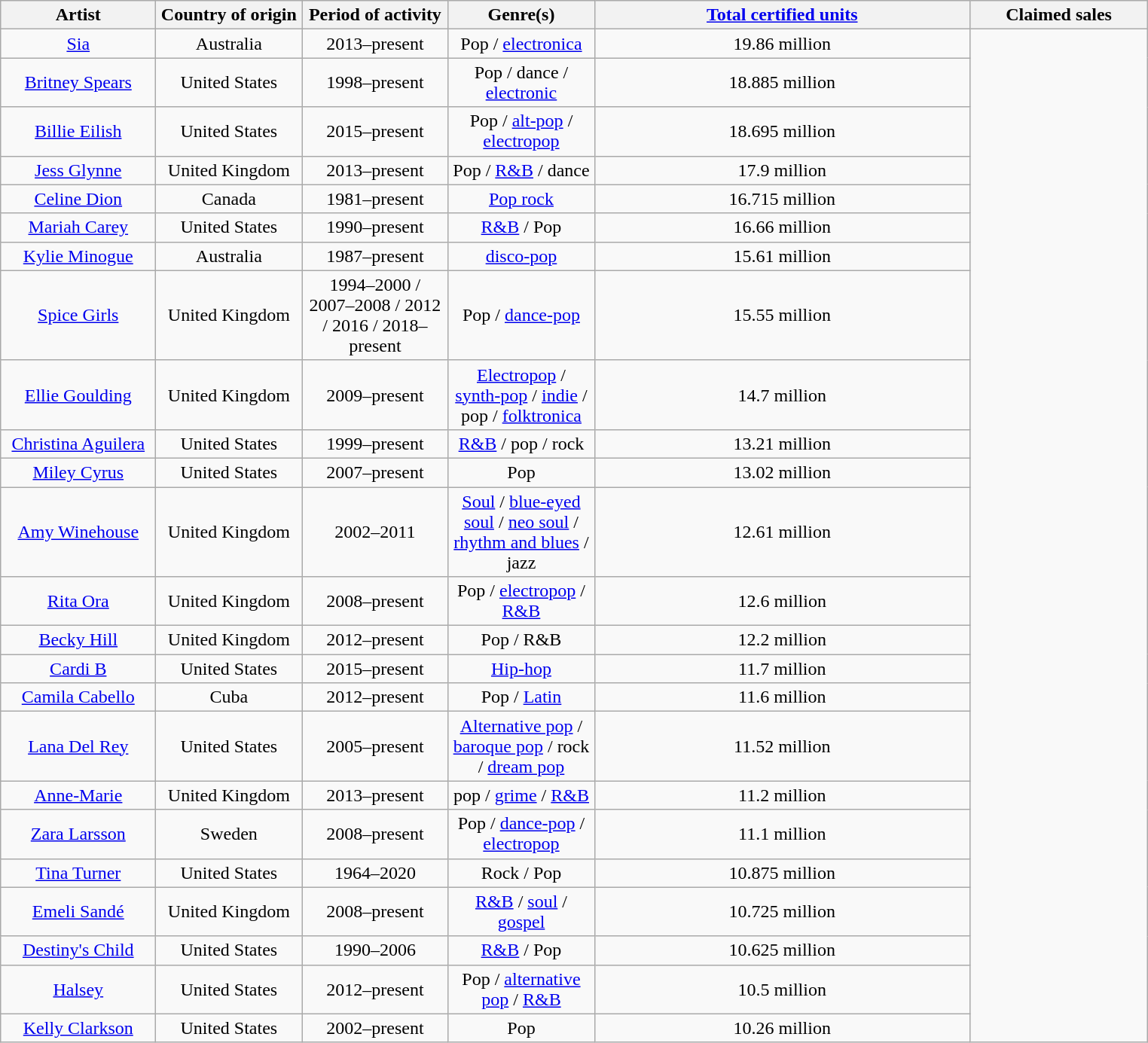<table class="wikitable plainrowheaders sortable" style="text-align:center;">
<tr>
<th scope="col" style="width:130px;">Artist</th>
<th scope="col" style="width:122px;">Country of origin</th>
<th scope="col" style="width:122px;">Period of activity</th>
<th scope="col" style="width:122px;">Genre(s)</th>
<th scope="col" style="width:325px;"><a href='#'>Total certified units</a></th>
<th scope="col" style="width:150px;">Claimed sales</th>
</tr>
<tr>
<td><a href='#'>Sia</a></td>
<td>Australia</td>
<td>2013–present</td>
<td>Pop / <a href='#'>electronica</a></td>
<td>19.86 million</td>
</tr>
<tr>
<td><a href='#'>Britney Spears</a></td>
<td>United States</td>
<td>1998–present</td>
<td>Pop / dance / <a href='#'>electronic</a></td>
<td>18.885 million</td>
</tr>
<tr>
<td><a href='#'>Billie Eilish</a></td>
<td>United States</td>
<td>2015–present</td>
<td>Pop / <a href='#'>alt-pop</a> / <a href='#'>electropop</a></td>
<td>18.695 million</td>
</tr>
<tr>
<td><a href='#'>Jess Glynne</a></td>
<td>United Kingdom</td>
<td>2013–present</td>
<td>Pop / <a href='#'>R&B</a>  / dance</td>
<td>17.9 million</td>
</tr>
<tr>
<td><a href='#'>Celine Dion</a></td>
<td>Canada</td>
<td>1981–present</td>
<td><a href='#'>Pop rock</a></td>
<td>16.715 million</td>
</tr>
<tr>
<td><a href='#'>Mariah Carey</a></td>
<td>United States</td>
<td>1990–present</td>
<td><a href='#'>R&B</a> / Pop</td>
<td>16.66 million</td>
</tr>
<tr>
<td><a href='#'>Kylie Minogue</a></td>
<td>Australia</td>
<td>1987–present</td>
<td><a href='#'>disco-pop</a></td>
<td>15.61 million</td>
</tr>
<tr>
<td><a href='#'>Spice Girls</a></td>
<td>United Kingdom</td>
<td>1994–2000 / 2007–2008 / 2012 / 2016 / 2018–present</td>
<td>Pop / <a href='#'>dance-pop</a></td>
<td>15.55 million</td>
</tr>
<tr>
<td><a href='#'>Ellie Goulding</a></td>
<td>United Kingdom</td>
<td>2009–present</td>
<td><a href='#'>Electropop</a> / <a href='#'>synth-pop</a> / <a href='#'>indie</a> / pop / <a href='#'>folktronica</a></td>
<td>14.7 million</td>
</tr>
<tr>
<td><a href='#'>Christina Aguilera</a></td>
<td>United States</td>
<td>1999–present</td>
<td><a href='#'>R&B</a> / pop / rock</td>
<td>13.21 million</td>
</tr>
<tr>
<td><a href='#'>Miley Cyrus</a></td>
<td>United States</td>
<td>2007–present</td>
<td>Pop</td>
<td>13.02 million</td>
</tr>
<tr>
<td><a href='#'>Amy Winehouse</a></td>
<td>United Kingdom</td>
<td>2002–2011</td>
<td><a href='#'>Soul</a> / <a href='#'>blue-eyed soul</a> / <a href='#'>neo soul</a> / <a href='#'>rhythm and blues</a> / jazz</td>
<td>12.61 million</td>
</tr>
<tr>
<td><a href='#'>Rita Ora</a></td>
<td>United Kingdom</td>
<td>2008–present</td>
<td>Pop / <a href='#'>electropop</a> / <a href='#'>R&B</a></td>
<td>12.6 million</td>
</tr>
<tr>
<td><a href='#'>Becky Hill</a></td>
<td>United Kingdom</td>
<td>2012–present</td>
<td>Pop / R&B</td>
<td>12.2 million</td>
</tr>
<tr>
<td><a href='#'>Cardi B</a></td>
<td>United States</td>
<td>2015–present</td>
<td><a href='#'>Hip-hop</a></td>
<td>11.7 million</td>
</tr>
<tr>
<td><a href='#'>Camila Cabello</a></td>
<td>Cuba</td>
<td>2012–present</td>
<td>Pop / <a href='#'>Latin</a></td>
<td>11.6 million</td>
</tr>
<tr>
<td><a href='#'>Lana Del Rey</a></td>
<td>United States</td>
<td>2005–present</td>
<td><a href='#'>Alternative pop</a> / <a href='#'>baroque pop</a> / rock / <a href='#'>dream pop</a></td>
<td>11.52 million</td>
</tr>
<tr>
<td><a href='#'>Anne-Marie</a></td>
<td>United Kingdom</td>
<td>2013–present</td>
<td>pop / <a href='#'>grime</a> / <a href='#'>R&B</a></td>
<td>11.2 million</td>
</tr>
<tr>
<td><a href='#'>Zara Larsson</a></td>
<td>Sweden</td>
<td>2008–present</td>
<td>Pop / <a href='#'>dance-pop</a> / <a href='#'>electropop</a></td>
<td>11.1 million</td>
</tr>
<tr>
<td><a href='#'>Tina Turner</a></td>
<td>United States</td>
<td>1964–2020</td>
<td>Rock / Pop</td>
<td>10.875 million</td>
</tr>
<tr>
<td><a href='#'>Emeli Sandé</a></td>
<td>United Kingdom</td>
<td>2008–present</td>
<td><a href='#'>R&B</a> / <a href='#'>soul</a> / <a href='#'>gospel</a></td>
<td>10.725 million</td>
</tr>
<tr>
<td><a href='#'>Destiny's Child</a></td>
<td>United States</td>
<td>1990–2006</td>
<td><a href='#'>R&B</a> / Pop</td>
<td>10.625 million</td>
</tr>
<tr>
<td><a href='#'>Halsey</a></td>
<td>United States</td>
<td>2012–present</td>
<td>Pop / <a href='#'>alternative pop</a> / <a href='#'>R&B</a></td>
<td>10.5 million</td>
</tr>
<tr>
<td><a href='#'>Kelly Clarkson</a></td>
<td>United States</td>
<td>2002–present</td>
<td>Pop</td>
<td>10.26 million</td>
</tr>
</table>
